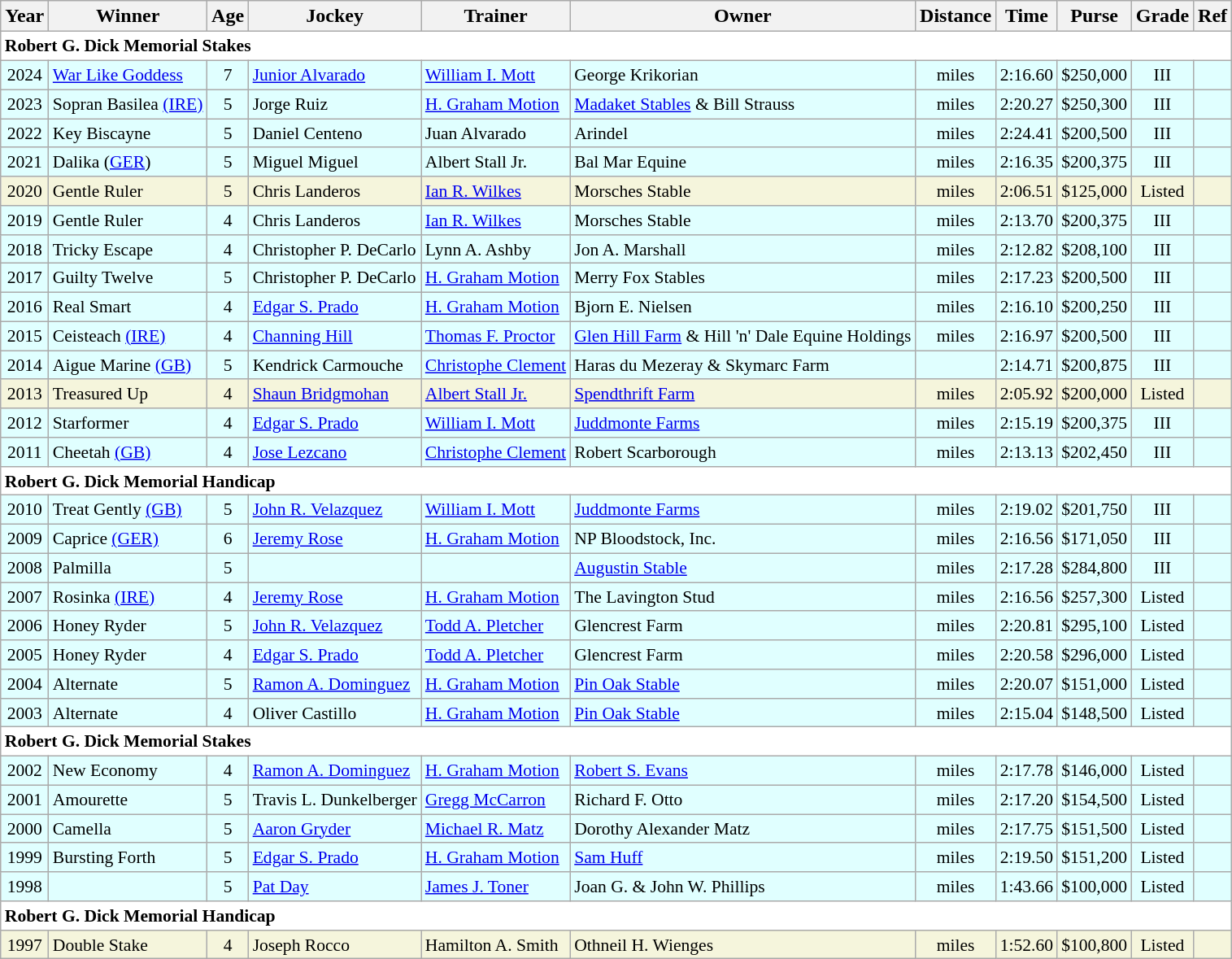<table class="wikitable sortable">
<tr>
<th>Year</th>
<th>Winner</th>
<th>Age</th>
<th>Jockey</th>
<th>Trainer</th>
<th>Owner</th>
<th>Distance</th>
<th>Time</th>
<th>Purse</th>
<th>Grade</th>
<th>Ref</th>
</tr>
<tr style="font-size:90%; background-color:white">
<td align="left" colspan=11><strong>Robert G. Dick Memorial Stakes</strong></td>
</tr>
<tr style="font-size:90%; background-color:lightcyan">
<td align=center>2024</td>
<td><a href='#'>War Like Goddess</a></td>
<td align=center>7</td>
<td><a href='#'>Junior Alvarado</a></td>
<td><a href='#'>William I. Mott</a></td>
<td>George Krikorian</td>
<td align=center> miles</td>
<td align=center>2:16.60</td>
<td align=center>$250,000</td>
<td align=center>III</td>
<td></td>
</tr>
<tr style="font-size:90%; background-color:lightcyan">
<td align=center>2023</td>
<td>Sopran Basilea <a href='#'>(IRE)</a></td>
<td align=center>5</td>
<td>Jorge Ruiz</td>
<td><a href='#'>H. Graham Motion</a></td>
<td><a href='#'>Madaket Stables</a> & Bill Strauss</td>
<td align=center> miles</td>
<td align=center>2:20.27</td>
<td align=center>$250,300</td>
<td align=center>III</td>
<td></td>
</tr>
<tr style="font-size:90%; background-color:lightcyan">
<td align=center>2022</td>
<td>Key Biscayne</td>
<td align=center>5</td>
<td>Daniel Centeno</td>
<td>Juan Alvarado</td>
<td>Arindel</td>
<td align=center> miles</td>
<td align=center>2:24.41</td>
<td align=center>$200,500</td>
<td align=center>III</td>
<td></td>
</tr>
<tr style="font-size:90%; background-color:lightcyan">
<td align=center>2021</td>
<td>Dalika (<a href='#'>GER</a>)</td>
<td align=center>5</td>
<td>Miguel Miguel</td>
<td>Albert Stall Jr.</td>
<td>Bal Mar Equine</td>
<td align=center> miles</td>
<td align=center>2:16.35</td>
<td align=center>$200,375</td>
<td align=center>III</td>
<td></td>
</tr>
<tr style="font-size:90%; background-color:beige">
<td align=center>2020</td>
<td>Gentle Ruler</td>
<td align=center>5</td>
<td>Chris Landeros</td>
<td><a href='#'>Ian R. Wilkes</a></td>
<td>Morsches Stable</td>
<td align=center> miles</td>
<td align=center>2:06.51</td>
<td align=center>$125,000</td>
<td align=center>Listed</td>
<td></td>
</tr>
<tr style="font-size:90%; background-color:lightcyan">
<td align=center>2019</td>
<td>Gentle Ruler</td>
<td align=center>4</td>
<td>Chris Landeros</td>
<td><a href='#'>Ian R. Wilkes</a></td>
<td>Morsches Stable</td>
<td align=center> miles</td>
<td align=center>2:13.70</td>
<td align=center>$200,375</td>
<td align=center>III</td>
<td></td>
</tr>
<tr style="font-size:90%; background-color:lightcyan">
<td align=center>2018</td>
<td>Tricky Escape</td>
<td align=center>4</td>
<td>Christopher P. DeCarlo</td>
<td>Lynn A. Ashby</td>
<td>Jon A. Marshall</td>
<td align=center> miles</td>
<td align=center>2:12.82</td>
<td align=center>$208,100</td>
<td align=center>III</td>
<td></td>
</tr>
<tr style="font-size:90%; background-color:lightcyan">
<td align=center>2017</td>
<td>Guilty Twelve</td>
<td align=center>5</td>
<td>Christopher P. DeCarlo</td>
<td><a href='#'>H. Graham Motion</a></td>
<td>Merry Fox Stables</td>
<td align=center> miles</td>
<td align=center>2:17.23</td>
<td align=center>$200,500</td>
<td align=center>III</td>
<td></td>
</tr>
<tr style="font-size:90%; background-color:lightcyan">
<td align=center>2016</td>
<td>Real Smart</td>
<td align=center>4</td>
<td><a href='#'>Edgar S. Prado</a></td>
<td><a href='#'>H. Graham Motion</a></td>
<td>Bjorn E. Nielsen</td>
<td align=center> miles</td>
<td align=center>2:16.10</td>
<td align=center>$200,250</td>
<td align=center>III</td>
<td></td>
</tr>
<tr style="font-size:90%; background-color:lightcyan">
<td align=center>2015</td>
<td>Ceisteach <a href='#'>(IRE)</a></td>
<td align=center>4</td>
<td><a href='#'>Channing Hill</a></td>
<td><a href='#'>Thomas F. Proctor</a></td>
<td><a href='#'>Glen Hill Farm</a> & Hill 'n' Dale Equine Holdings</td>
<td align=center> miles</td>
<td align=center>2:16.97</td>
<td align=center>$200,500</td>
<td align=center>III</td>
<td></td>
</tr>
<tr style="font-size:90%; background-color:lightcyan">
<td align=center>2014</td>
<td>Aigue Marine <a href='#'>(GB)</a></td>
<td align=center>5</td>
<td>Kendrick Carmouche</td>
<td><a href='#'>Christophe Clement</a></td>
<td>Haras du Mezeray & Skymarc Farm</td>
<td align=center></td>
<td align=center>2:14.71</td>
<td align=center>$200,875</td>
<td align=center>III</td>
<td></td>
</tr>
<tr style="font-size:90%; background-color:beige">
<td align=center>2013</td>
<td>Treasured Up</td>
<td align=center>4</td>
<td><a href='#'>Shaun Bridgmohan</a></td>
<td><a href='#'>Albert Stall Jr.</a></td>
<td><a href='#'>Spendthrift Farm</a></td>
<td align=center> miles</td>
<td align=center>2:05.92</td>
<td align=center>$200,000</td>
<td align=center>Listed</td>
<td></td>
</tr>
<tr style="font-size:90%; background-color:lightcyan">
<td align=center>2012</td>
<td>Starformer</td>
<td align=center>4</td>
<td><a href='#'>Edgar S. Prado</a></td>
<td><a href='#'>William I. Mott</a></td>
<td><a href='#'>Juddmonte Farms</a></td>
<td align=center> miles</td>
<td align=center>2:15.19</td>
<td align=center>$200,375</td>
<td align=center>III</td>
<td></td>
</tr>
<tr style="font-size:90%; background-color:lightcyan">
<td align=center>2011</td>
<td>Cheetah <a href='#'>(GB)</a></td>
<td align=center>4</td>
<td><a href='#'>Jose Lezcano</a></td>
<td><a href='#'>Christophe Clement</a></td>
<td>Robert Scarborough</td>
<td align=center> miles</td>
<td align=center>2:13.13</td>
<td align=center>$202,450</td>
<td align=center>III</td>
<td></td>
</tr>
<tr style="font-size:90%; background-color:white">
<td align="left" colspan=11><strong>Robert G. Dick Memorial Handicap </strong></td>
</tr>
<tr style="font-size:90%; background-color:lightcyan">
<td align=center>2010</td>
<td>Treat Gently <a href='#'>(GB)</a></td>
<td align=center>5</td>
<td><a href='#'>John R. Velazquez</a></td>
<td><a href='#'>William I. Mott</a></td>
<td><a href='#'>Juddmonte Farms</a></td>
<td align=center> miles</td>
<td align=center>2:19.02</td>
<td align=center>$201,750</td>
<td align=center>III</td>
<td></td>
</tr>
<tr style="font-size:90%; background-color:lightcyan">
<td align=center>2009</td>
<td>Caprice <a href='#'>(GER)</a></td>
<td align=center>6</td>
<td><a href='#'>Jeremy Rose</a></td>
<td><a href='#'>H. Graham Motion</a></td>
<td>NP Bloodstock, Inc.</td>
<td align=center> miles</td>
<td align=center>2:16.56</td>
<td align=center>$171,050</td>
<td align=center>III</td>
<td></td>
</tr>
<tr style="font-size:90%; background-color:lightcyan">
<td align=center>2008</td>
<td>Palmilla</td>
<td align=center>5</td>
<td></td>
<td></td>
<td><a href='#'>Augustin Stable</a></td>
<td align=center> miles</td>
<td align=center>2:17.28</td>
<td align=center>$284,800</td>
<td align=center>III</td>
<td></td>
</tr>
<tr style="font-size:90%; background-color:lightcyan">
<td align=center>2007</td>
<td>Rosinka <a href='#'>(IRE)</a></td>
<td align=center>4</td>
<td><a href='#'>Jeremy Rose</a></td>
<td><a href='#'>H. Graham Motion</a></td>
<td>The Lavington Stud</td>
<td align=center> miles</td>
<td align=center>2:16.56</td>
<td align=center>$257,300</td>
<td align=center>Listed</td>
<td></td>
</tr>
<tr style="font-size:90%; background-color:lightcyan">
<td align=center>2006</td>
<td>Honey Ryder</td>
<td align=center>5</td>
<td><a href='#'>John R. Velazquez</a></td>
<td><a href='#'>Todd A. Pletcher</a></td>
<td>Glencrest Farm</td>
<td align=center> miles</td>
<td align=center>2:20.81</td>
<td align=center>$295,100</td>
<td align=center>Listed</td>
<td></td>
</tr>
<tr style="font-size:90%; background-color:lightcyan">
<td align=center>2005</td>
<td>Honey Ryder</td>
<td align=center>4</td>
<td><a href='#'>Edgar S. Prado</a></td>
<td><a href='#'>Todd A. Pletcher</a></td>
<td>Glencrest Farm</td>
<td align=center> miles</td>
<td align=center>2:20.58</td>
<td align=center>$296,000</td>
<td align=center>Listed</td>
<td></td>
</tr>
<tr style="font-size:90%; background-color:lightcyan">
<td align=center>2004</td>
<td>Alternate</td>
<td align=center>5</td>
<td><a href='#'>Ramon A. Dominguez</a></td>
<td><a href='#'>H. Graham Motion</a></td>
<td><a href='#'>Pin Oak Stable</a></td>
<td align=center> miles</td>
<td align=center>2:20.07</td>
<td align=center>$151,000</td>
<td align=center>Listed</td>
<td></td>
</tr>
<tr style="font-size:90%; background-color:lightcyan">
<td align=center>2003</td>
<td>Alternate</td>
<td align=center>4</td>
<td>Oliver Castillo</td>
<td><a href='#'>H. Graham Motion</a></td>
<td><a href='#'>Pin Oak Stable</a></td>
<td align=center> miles</td>
<td align=center>2:15.04</td>
<td align=center>$148,500</td>
<td align=center>Listed</td>
<td></td>
</tr>
<tr style="font-size:90%; background-color:white">
<td align="left" colspan=11><strong>Robert G. Dick Memorial Stakes </strong></td>
</tr>
<tr style="font-size:90%; background-color:lightcyan">
<td align=center>2002</td>
<td>New Economy</td>
<td align=center>4</td>
<td><a href='#'>Ramon A. Dominguez</a></td>
<td><a href='#'>H. Graham Motion</a></td>
<td><a href='#'>Robert S. Evans</a></td>
<td align=center> miles</td>
<td align=center>2:17.78</td>
<td align=center>$146,000</td>
<td align=center>Listed</td>
<td></td>
</tr>
<tr style="font-size:90%; background-color:lightcyan">
<td align=center>2001</td>
<td>Amourette</td>
<td align=center>5</td>
<td>Travis L. Dunkelberger</td>
<td><a href='#'>Gregg McCarron</a></td>
<td>Richard F. Otto</td>
<td align=center> miles</td>
<td align=center>2:17.20</td>
<td align=center>$154,500</td>
<td align=center>Listed</td>
<td></td>
</tr>
<tr style="font-size:90%; background-color:lightcyan">
<td align=center>2000</td>
<td>Camella</td>
<td align=center>5</td>
<td><a href='#'>Aaron Gryder</a></td>
<td><a href='#'>Michael R. Matz</a></td>
<td>Dorothy Alexander Matz</td>
<td align=center> miles</td>
<td align=center>2:17.75</td>
<td align=center>$151,500</td>
<td align=center>Listed</td>
<td></td>
</tr>
<tr style="font-size:90%; background-color:lightcyan">
<td align=center>1999</td>
<td>Bursting Forth</td>
<td align=center>5</td>
<td><a href='#'>Edgar S. Prado</a></td>
<td><a href='#'>H. Graham Motion</a></td>
<td><a href='#'>Sam Huff</a></td>
<td align=center> miles</td>
<td align=center>2:19.50</td>
<td align=center>$151,200</td>
<td align=center>Listed</td>
<td></td>
</tr>
<tr style="font-size:90%; background-color:lightcyan">
<td align=center>1998</td>
<td></td>
<td align=center>5</td>
<td><a href='#'>Pat Day</a></td>
<td><a href='#'>James J. Toner</a></td>
<td>Joan G. & John W. Phillips</td>
<td align=center> miles</td>
<td align=center>1:43.66</td>
<td align=center>$100,000</td>
<td align=center>Listed</td>
<td></td>
</tr>
<tr style="font-size:90%; background-color:white">
<td align="left" colspan=11><strong>Robert G. Dick Memorial Handicap </strong></td>
</tr>
<tr style="font-size:90%; background-color:beige">
<td align=center>1997</td>
<td>Double Stake</td>
<td align=center>4</td>
<td>Joseph Rocco</td>
<td>Hamilton A. Smith</td>
<td>Othneil H. Wienges</td>
<td align=center> miles</td>
<td align=center>1:52.60</td>
<td align=center>$100,800</td>
<td align=center>Listed</td>
<td></td>
</tr>
</table>
